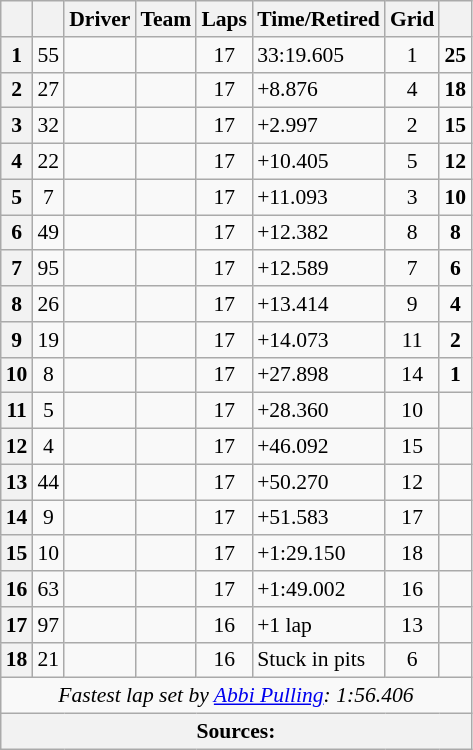<table class="wikitable" style="font-size: 90%;">
<tr>
<th></th>
<th></th>
<th>Driver</th>
<th>Team</th>
<th>Laps</th>
<th>Time/Retired</th>
<th>Grid</th>
<th></th>
</tr>
<tr>
<th>1</th>
<td align="center">55</td>
<td></td>
<td></td>
<td align="center">17</td>
<td>33:19.605</td>
<td align="center">1</td>
<td align="center"><strong>25</strong></td>
</tr>
<tr>
<th>2</th>
<td align="center">27</td>
<td></td>
<td></td>
<td align="center">17</td>
<td>+8.876</td>
<td align="center">4</td>
<td align="center"><strong>18</strong></td>
</tr>
<tr>
<th>3</th>
<td align="center">32</td>
<td></td>
<td></td>
<td align="center">17</td>
<td>+2.997</td>
<td align="center">2</td>
<td align="center"><strong>15</strong></td>
</tr>
<tr>
<th>4</th>
<td align="center">22</td>
<td></td>
<td></td>
<td align="center">17</td>
<td>+10.405</td>
<td align="center">5</td>
<td align="center"><strong>12</strong></td>
</tr>
<tr>
<th>5</th>
<td align="center">7</td>
<td></td>
<td></td>
<td align="center">17</td>
<td>+11.093</td>
<td align="center">3</td>
<td align="center"><strong>10</strong></td>
</tr>
<tr>
<th>6</th>
<td align="center">49</td>
<td></td>
<td></td>
<td align="center">17</td>
<td>+12.382</td>
<td align="center">8</td>
<td align="center"><strong>8</strong></td>
</tr>
<tr>
<th>7</th>
<td align="center">95</td>
<td></td>
<td></td>
<td align="center">17</td>
<td>+12.589</td>
<td align="center">7</td>
<td align="center"><strong>6</strong></td>
</tr>
<tr>
<th>8</th>
<td align="center">26</td>
<td></td>
<td></td>
<td align="center">17</td>
<td>+13.414</td>
<td align="center">9</td>
<td align="center"><strong>4</strong></td>
</tr>
<tr>
<th>9</th>
<td align="center">19</td>
<td></td>
<td></td>
<td align="center">17</td>
<td>+14.073</td>
<td align="center">11</td>
<td align="center"><strong>2</strong></td>
</tr>
<tr>
<th>10</th>
<td align="center">8</td>
<td></td>
<td></td>
<td align="center">17</td>
<td>+27.898</td>
<td align="center">14</td>
<td align="center"><strong>1</strong></td>
</tr>
<tr>
<th>11</th>
<td align="center">5</td>
<td></td>
<td></td>
<td align="center">17</td>
<td>+28.360</td>
<td align="center">10</td>
<td></td>
</tr>
<tr>
<th>12</th>
<td align="center">4</td>
<td></td>
<td></td>
<td align="center">17</td>
<td>+46.092</td>
<td align="center">15</td>
<td></td>
</tr>
<tr>
<th>13</th>
<td align="center">44</td>
<td></td>
<td></td>
<td align="center">17</td>
<td>+50.270</td>
<td align="center">12</td>
<td></td>
</tr>
<tr>
<th>14</th>
<td align="center">9</td>
<td></td>
<td></td>
<td align="center">17</td>
<td>+51.583</td>
<td align="center">17</td>
<td></td>
</tr>
<tr>
<th>15</th>
<td align="center">10</td>
<td></td>
<td></td>
<td align="center">17</td>
<td>+1:29.150</td>
<td align="center">18</td>
<td></td>
</tr>
<tr>
<th>16</th>
<td align="center">63</td>
<td></td>
<td></td>
<td align="center">17</td>
<td>+1:49.002</td>
<td align="center">16</td>
<td></td>
</tr>
<tr>
<th>17</th>
<td align="center">97</td>
<td></td>
<td></td>
<td align="center">16</td>
<td>+1 lap</td>
<td align="center">13</td>
<td></td>
</tr>
<tr>
<th>18</th>
<td align="center">21</td>
<td></td>
<td></td>
<td align="center">16</td>
<td>Stuck in pits</td>
<td align="center">6</td>
<td></td>
</tr>
<tr>
<td colspan=8 align=center><em>Fastest lap set by <a href='#'>Abbi Pulling</a>: 1:56.406</em></td>
</tr>
<tr>
<th colspan=8>Sources:</th>
</tr>
</table>
